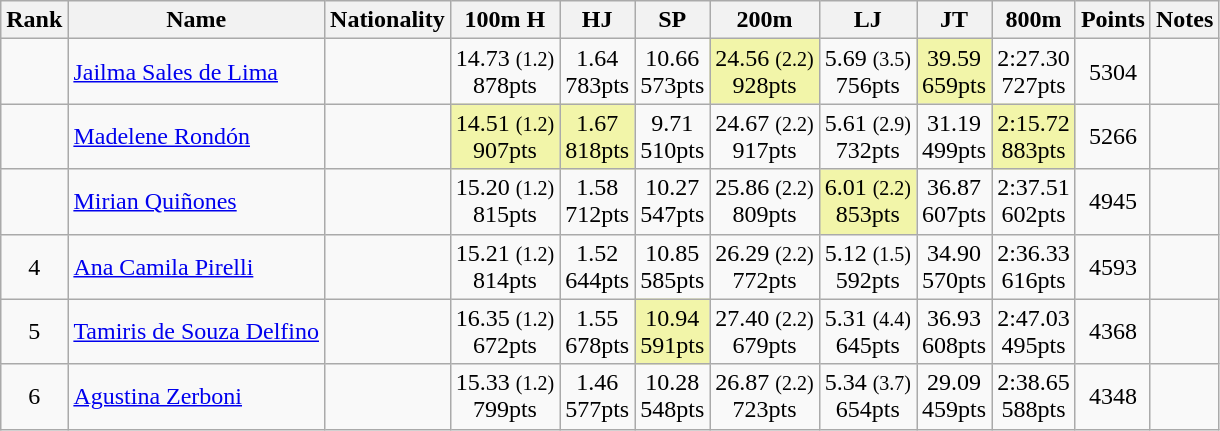<table class="wikitable sortable" style="text-align:center">
<tr>
<th>Rank</th>
<th>Name</th>
<th>Nationality</th>
<th>100m H</th>
<th>HJ</th>
<th>SP</th>
<th>200m</th>
<th>LJ</th>
<th>JT</th>
<th>800m</th>
<th>Points</th>
<th>Notes</th>
</tr>
<tr>
<td align=center></td>
<td align=left><a href='#'>Jailma Sales de Lima</a></td>
<td align=left></td>
<td>14.73 <small>(1.2)</small><br> 878pts</td>
<td>1.64<br> 783pts</td>
<td>10.66<br> 573pts</td>
<td bgcolor=#F2F5A9>24.56 <small>(2.2)</small><br> 928pts</td>
<td>5.69 <small>(3.5)</small><br> 756pts</td>
<td bgcolor=#F2F5A9>39.59<br> 659pts</td>
<td>2:27.30<br> 727pts</td>
<td>5304</td>
<td></td>
</tr>
<tr>
<td align=center></td>
<td align=left><a href='#'>Madelene Rondón</a></td>
<td align=left></td>
<td bgcolor=#F2F5A9>14.51 <small>(1.2)</small><br> 907pts</td>
<td bgcolor=#F2F5A9>1.67<br> 818pts</td>
<td>9.71<br> 510pts</td>
<td>24.67 <small>(2.2)</small><br> 917pts</td>
<td>5.61 <small>(2.9)</small><br> 732pts</td>
<td>31.19<br> 499pts</td>
<td bgcolor=#F2F5A9>2:15.72<br> 883pts</td>
<td>5266</td>
<td></td>
</tr>
<tr>
<td align=center></td>
<td align=left><a href='#'>Mirian Quiñones</a></td>
<td align=left></td>
<td>15.20 <small>(1.2)</small><br> 815pts</td>
<td>1.58<br> 712pts</td>
<td>10.27<br> 547pts</td>
<td>25.86 <small>(2.2)</small><br> 809pts</td>
<td bgcolor=#F2F5A9>6.01 <small>(2.2)</small><br> 853pts</td>
<td>36.87<br> 607pts</td>
<td>2:37.51<br> 602pts</td>
<td>4945</td>
<td></td>
</tr>
<tr>
<td align=center>4</td>
<td align=left><a href='#'>Ana Camila Pirelli</a></td>
<td align=left></td>
<td>15.21 <small>(1.2)</small><br> 814pts</td>
<td>1.52<br> 644pts</td>
<td>10.85<br> 585pts</td>
<td>26.29 <small>(2.2)</small><br> 772pts</td>
<td>5.12 <small>(1.5)</small><br> 592pts</td>
<td>34.90<br> 570pts</td>
<td>2:36.33<br> 616pts</td>
<td>4593</td>
<td></td>
</tr>
<tr>
<td align=center>5</td>
<td align=left><a href='#'>Tamiris de Souza Delfino</a></td>
<td align=left></td>
<td>16.35 <small>(1.2)</small><br> 672pts</td>
<td>1.55<br> 678pts</td>
<td bgcolor=#F2F5A9>10.94<br> 591pts</td>
<td>27.40 <small>(2.2)</small><br> 679pts</td>
<td>5.31 <small>(4.4)</small><br> 645pts</td>
<td>36.93<br> 608pts</td>
<td>2:47.03<br> 495pts</td>
<td>4368</td>
<td></td>
</tr>
<tr>
<td align=center>6</td>
<td align=left><a href='#'>Agustina Zerboni</a></td>
<td align=left></td>
<td>15.33 <small>(1.2)</small><br> 799pts</td>
<td>1.46<br> 577pts</td>
<td>10.28<br> 548pts</td>
<td>26.87 <small>(2.2)</small><br> 723pts</td>
<td>5.34 <small>(3.7)</small><br> 654pts</td>
<td>29.09<br> 459pts</td>
<td>2:38.65<br> 588pts</td>
<td>4348</td>
<td></td>
</tr>
</table>
